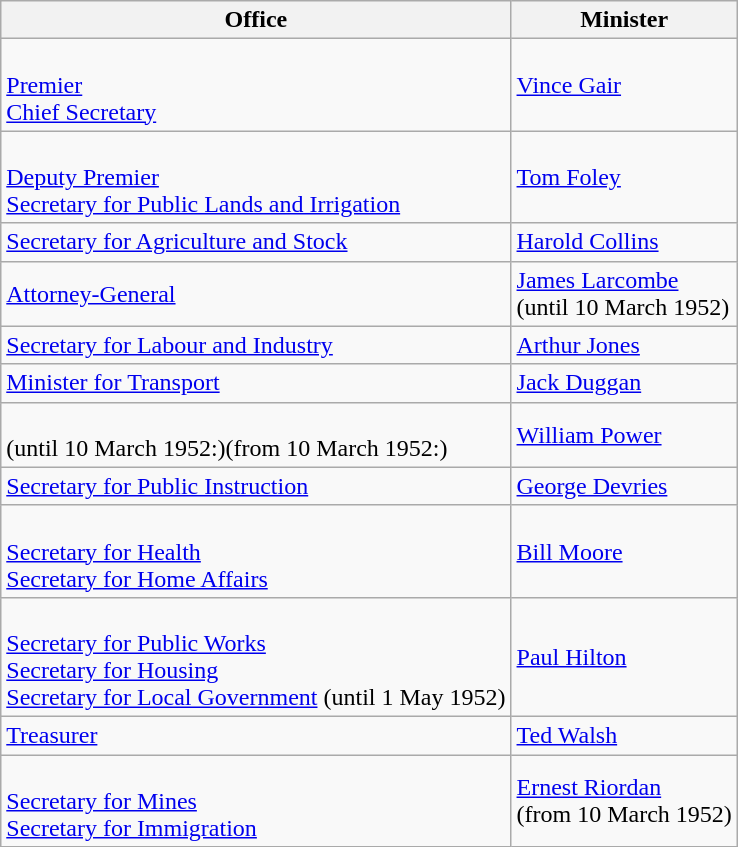<table class="wikitable">
<tr>
<th>Office</th>
<th>Minister</th>
</tr>
<tr>
<td><br><a href='#'>Premier</a><br>
<a href='#'>Chief Secretary</a><br></td>
<td><a href='#'>Vince Gair</a></td>
</tr>
<tr>
<td><br><a href='#'>Deputy Premier</a><br>
<a href='#'>Secretary for Public Lands and Irrigation</a><br></td>
<td><a href='#'>Tom Foley</a></td>
</tr>
<tr>
<td><a href='#'>Secretary for Agriculture and Stock</a></td>
<td><a href='#'>Harold Collins</a></td>
</tr>
<tr>
<td><a href='#'>Attorney-General</a></td>
<td><a href='#'>James Larcombe</a><br>(until 10 March 1952)</td>
</tr>
<tr>
<td><a href='#'>Secretary for Labour and Industry</a></td>
<td><a href='#'>Arthur Jones</a></td>
</tr>
<tr>
<td><a href='#'>Minister for Transport</a></td>
<td><a href='#'>Jack Duggan</a></td>
</tr>
<tr>
<td><br>(until 10 March 1952:)(from 10 March 1952:)</td>
<td><a href='#'>William Power</a></td>
</tr>
<tr>
<td><a href='#'>Secretary for Public Instruction</a></td>
<td><a href='#'>George Devries</a></td>
</tr>
<tr>
<td><br><a href='#'>Secretary for Health</a><br>
<a href='#'>Secretary for Home Affairs</a></td>
<td><a href='#'>Bill Moore</a></td>
</tr>
<tr>
<td><br><a href='#'>Secretary for Public Works</a><br>
<a href='#'>Secretary for Housing</a><br>
<a href='#'>Secretary for Local Government</a> (until 1 May 1952)</td>
<td><a href='#'>Paul Hilton</a></td>
</tr>
<tr>
<td><a href='#'>Treasurer</a></td>
<td><a href='#'>Ted Walsh</a></td>
</tr>
<tr>
<td><br><a href='#'>Secretary for Mines</a><br>
<a href='#'>Secretary for Immigration</a></td>
<td><a href='#'>Ernest Riordan</a><br>(from 10 March 1952)</td>
</tr>
</table>
